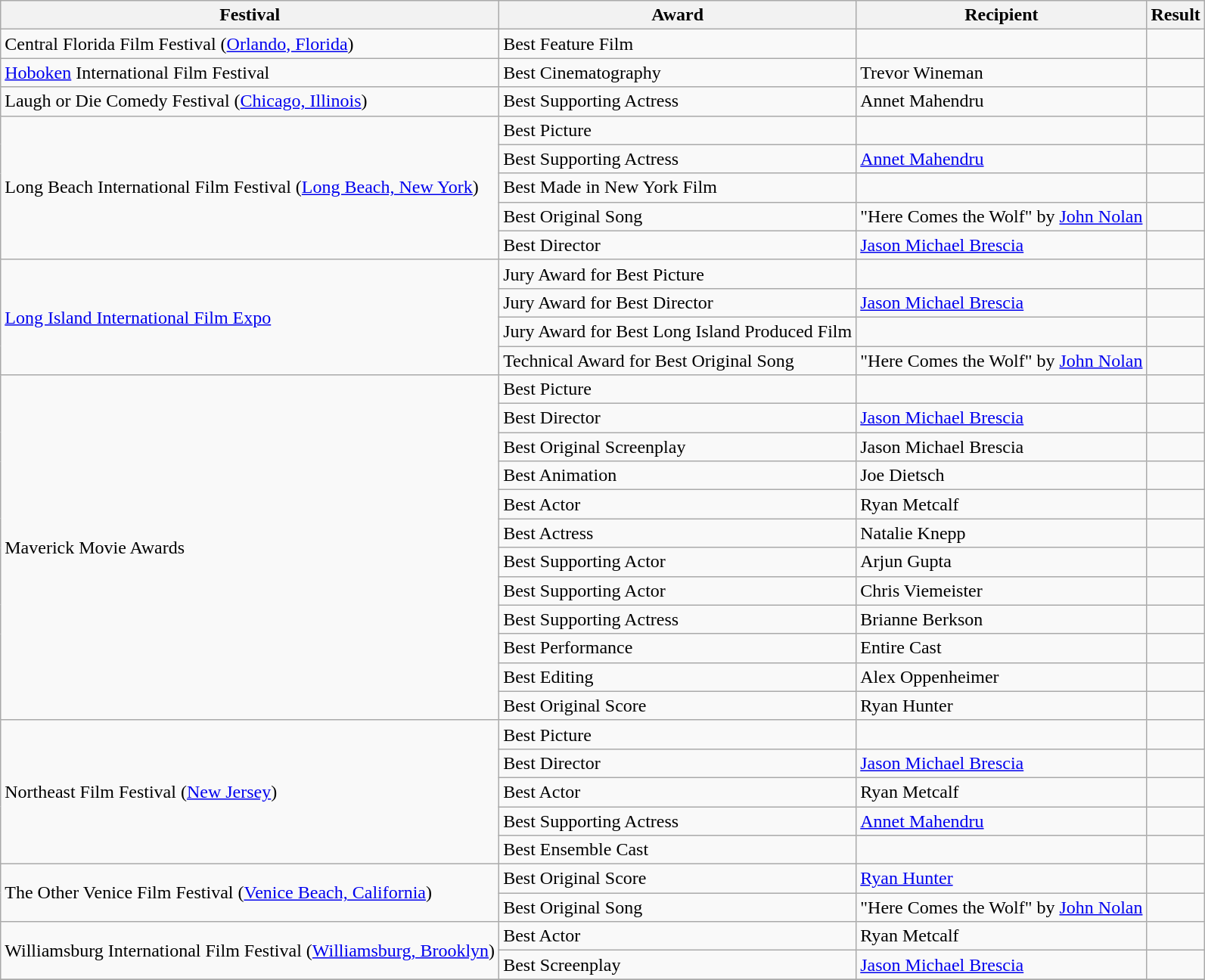<table class="wikitable sortable">
<tr>
<th>Festival</th>
<th>Award</th>
<th>Recipient</th>
<th>Result</th>
</tr>
<tr>
<td rowspan="1">Central Florida Film Festival (<a href='#'>Orlando, Florida</a>)</td>
<td>Best Feature Film</td>
<td></td>
<td></td>
</tr>
<tr>
<td rowspan="1"><a href='#'>Hoboken</a> International Film Festival</td>
<td>Best Cinematography</td>
<td>Trevor Wineman</td>
<td></td>
</tr>
<tr>
<td rowspan="1">Laugh or Die Comedy Festival (<a href='#'>Chicago, Illinois</a>)</td>
<td>Best Supporting Actress</td>
<td>Annet Mahendru</td>
<td></td>
</tr>
<tr>
<td rowspan="5">Long Beach International Film Festival (<a href='#'>Long Beach, New York</a>)</td>
<td>Best Picture</td>
<td></td>
<td></td>
</tr>
<tr>
<td>Best Supporting Actress</td>
<td><a href='#'>Annet Mahendru</a></td>
<td></td>
</tr>
<tr>
<td>Best Made in New York Film</td>
<td></td>
<td></td>
</tr>
<tr>
<td>Best Original Song</td>
<td>"Here Comes the Wolf" by <a href='#'>John Nolan</a></td>
<td></td>
</tr>
<tr>
<td>Best Director</td>
<td><a href='#'>Jason Michael Brescia</a></td>
<td></td>
</tr>
<tr>
<td rowspan="4"><a href='#'>Long Island International Film Expo</a></td>
<td>Jury Award for Best Picture</td>
<td></td>
<td></td>
</tr>
<tr>
<td>Jury Award for Best Director</td>
<td><a href='#'>Jason Michael Brescia</a></td>
<td></td>
</tr>
<tr>
<td>Jury Award for Best Long Island Produced Film</td>
<td></td>
<td></td>
</tr>
<tr>
<td>Technical Award for Best Original Song</td>
<td>"Here Comes the Wolf" by <a href='#'>John Nolan</a></td>
<td></td>
</tr>
<tr>
<td rowspan="12">Maverick Movie Awards</td>
<td>Best Picture</td>
<td></td>
<td></td>
</tr>
<tr>
<td>Best Director</td>
<td><a href='#'>Jason Michael Brescia</a></td>
<td></td>
</tr>
<tr>
<td>Best Original Screenplay</td>
<td>Jason Michael Brescia</td>
<td></td>
</tr>
<tr>
<td>Best Animation</td>
<td>Joe Dietsch</td>
<td></td>
</tr>
<tr>
<td>Best Actor</td>
<td>Ryan Metcalf</td>
<td></td>
</tr>
<tr>
<td>Best Actress</td>
<td>Natalie Knepp</td>
<td></td>
</tr>
<tr>
<td>Best Supporting Actor</td>
<td>Arjun Gupta</td>
<td></td>
</tr>
<tr>
<td>Best Supporting Actor</td>
<td>Chris Viemeister</td>
<td></td>
</tr>
<tr>
<td>Best Supporting Actress</td>
<td>Brianne Berkson</td>
<td></td>
</tr>
<tr>
<td>Best Performance</td>
<td>Entire Cast</td>
<td></td>
</tr>
<tr>
<td>Best Editing</td>
<td>Alex Oppenheimer</td>
<td></td>
</tr>
<tr>
<td>Best Original Score</td>
<td>Ryan Hunter</td>
<td></td>
</tr>
<tr>
<td rowspan="5">Northeast Film Festival (<a href='#'>New Jersey</a>)</td>
<td>Best Picture</td>
<td></td>
<td></td>
</tr>
<tr>
<td>Best Director</td>
<td><a href='#'>Jason Michael Brescia</a></td>
<td></td>
</tr>
<tr>
<td>Best Actor</td>
<td>Ryan Metcalf</td>
<td></td>
</tr>
<tr>
<td>Best Supporting Actress</td>
<td><a href='#'>Annet Mahendru</a></td>
<td></td>
</tr>
<tr>
<td>Best Ensemble Cast</td>
<td></td>
<td></td>
</tr>
<tr>
<td rowspan="2">The Other Venice Film Festival (<a href='#'>Venice Beach, California</a>)</td>
<td>Best Original Score</td>
<td><a href='#'>Ryan Hunter</a></td>
<td></td>
</tr>
<tr>
<td>Best Original Song</td>
<td>"Here Comes the Wolf" by <a href='#'>John Nolan</a></td>
<td></td>
</tr>
<tr>
<td rowspan="2">Williamsburg International Film Festival (<a href='#'>Williamsburg, Brooklyn</a>)</td>
<td>Best Actor</td>
<td>Ryan Metcalf</td>
<td></td>
</tr>
<tr>
<td>Best Screenplay</td>
<td><a href='#'>Jason Michael Brescia</a></td>
<td></td>
</tr>
<tr>
</tr>
</table>
